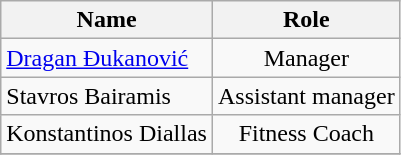<table class="wikitable float-right">
<tr>
<th>Name</th>
<th>Role</th>
</tr>
<tr>
<td> <a href='#'>Dragan Đukanović</a></td>
<td valign="middle" align="center">Manager</td>
</tr>
<tr>
<td> Stavros Bairamis</td>
<td valign="middle" align="center">Assistant manager</td>
</tr>
<tr>
<td> Konstantinos Diallas</td>
<td valign="middle" align="center">Fitness Coach</td>
</tr>
<tr>
</tr>
</table>
